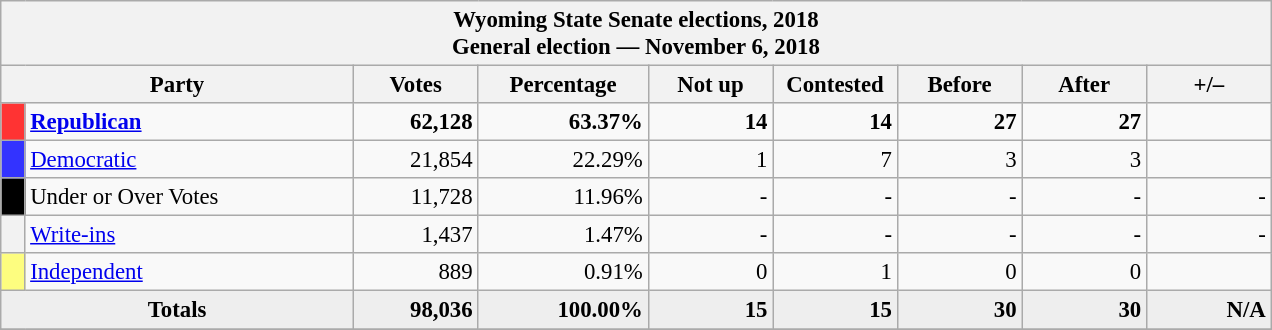<table class="wikitable" style="font-size:95%;">
<tr>
<th colspan="9">Wyoming State Senate elections, 2018<br>General election — November 6, 2018</th>
</tr>
<tr>
<th colspan=2 style="width: 15em">Party</th>
<th style="width: 5em">Votes</th>
<th style="width: 7em">Percentage</th>
<th style="width: 5em">Not up</th>
<th style="width: 5em">Contested</th>
<th style="width: 5em">Before</th>
<th style="width: 5em">After</th>
<th style="width: 5em">+/–</th>
</tr>
<tr>
<th style="background-color:#F33; width: 3px"></th>
<td style="width: 130px"><strong><a href='#'>Republican</a></strong></td>
<td align="right"><strong>62,128</strong></td>
<td align="right"><strong>63.37%</strong></td>
<td align="right"><strong>14</strong></td>
<td align="right"><strong>14</strong></td>
<td align="right"><strong>27</strong></td>
<td align="right"><strong>27</strong></td>
<td align="right"><strong></strong></td>
</tr>
<tr>
<th style="background-color:#33F; width: 3px"></th>
<td style="width: 130px"><a href='#'>Democratic</a></td>
<td align="right">21,854</td>
<td align="right">22.29%</td>
<td align="right">1</td>
<td align="right">7</td>
<td align="right">3</td>
<td align="right">3</td>
<td align="right"></td>
</tr>
<tr>
<th style="background-color:#000000; width: 3px"></th>
<td style="width: 130px">Under or Over Votes</td>
<td align="right">11,728</td>
<td align="right">11.96%</td>
<td align="right">-</td>
<td align="right">-</td>
<td align="right">-</td>
<td align="right">-</td>
<td align="right">-</td>
</tr>
<tr>
<th style="background-color:; width: 3px"></th>
<td style="width: 130px"><a href='#'>Write-ins</a></td>
<td align="right">1,437</td>
<td align="right">1.47%</td>
<td align="right">-</td>
<td align="right">-</td>
<td align="right">-</td>
<td align="right">-</td>
<td align="right">-</td>
</tr>
<tr>
<th style="background-color:#FDFD7F; width: 3px"></th>
<td style="width: 130px"><a href='#'>Independent</a></td>
<td align="right">889</td>
<td align="right">0.91%</td>
<td align="right">0</td>
<td align="right">1</td>
<td align="right">0</td>
<td align="right">0</td>
<td align="right"></td>
</tr>
<tr bgcolor="#EEEEEE" align="center">
<td colspan="2" align="center"><strong>Totals</strong></td>
<td align="right"><strong>98,036</strong></td>
<td align="right"><strong>100.00%</strong></td>
<td align="right"><strong>15</strong></td>
<td align="right"><strong>15</strong></td>
<td align="right"><strong>30</strong></td>
<td align="right"><strong>30</strong></td>
<td align="right"><strong>N/A</strong></td>
</tr>
<tr>
</tr>
</table>
